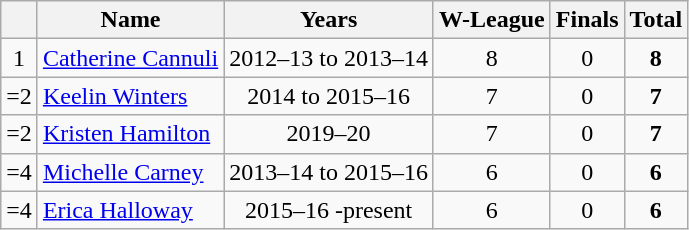<table class="wikitable sortable" style="text-align: center;">
<tr>
<th></th>
<th>Name</th>
<th>Years</th>
<th>W-League</th>
<th>Finals</th>
<th>Total</th>
</tr>
<tr>
<td>1</td>
<td style="text-align:left;"> <a href='#'>Catherine Cannuli</a></td>
<td>2012–13 to 2013–14</td>
<td>8</td>
<td>0</td>
<td><strong>8</strong></td>
</tr>
<tr>
<td>=2</td>
<td style="text-align:left;"> <a href='#'>Keelin Winters</a></td>
<td>2014 to 2015–16</td>
<td>7</td>
<td>0</td>
<td><strong>7</strong></td>
</tr>
<tr>
<td>=2</td>
<td style="text-align:left;"> <a href='#'>Kristen Hamilton</a></td>
<td>2019–20</td>
<td>7</td>
<td>0</td>
<td><strong>7</strong></td>
</tr>
<tr>
<td>=4</td>
<td style="text-align:left;"> <a href='#'>Michelle Carney</a></td>
<td>2013–14 to 2015–16</td>
<td>6</td>
<td>0</td>
<td><strong>6</strong></td>
</tr>
<tr>
<td>=4</td>
<td style="text-align:left;"> <a href='#'>Erica Halloway</a></td>
<td>2015–16 -present</td>
<td>6</td>
<td>0</td>
<td><strong>6</strong></td>
</tr>
</table>
